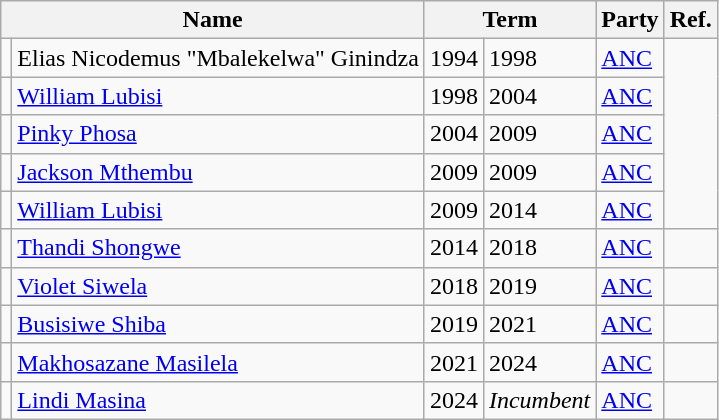<table class="wikitable">
<tr>
<th colspan="2">Name</th>
<th colspan="2">Term</th>
<th>Party</th>
<th>Ref.</th>
</tr>
<tr>
<td></td>
<td>Elias Nicodemus "Mbalekelwa" Ginindza</td>
<td>1994</td>
<td>1998</td>
<td><a href='#'>ANC</a></td>
<td rowspan="5"></td>
</tr>
<tr>
<td></td>
<td><a href='#'>William Lubisi</a></td>
<td>1998</td>
<td>2004</td>
<td><a href='#'>ANC</a></td>
</tr>
<tr>
<td></td>
<td><a href='#'>Pinky Phosa</a></td>
<td>2004</td>
<td>2009</td>
<td><a href='#'>ANC</a></td>
</tr>
<tr>
<td></td>
<td><a href='#'>Jackson Mthembu</a></td>
<td>2009</td>
<td>2009</td>
<td><a href='#'>ANC</a></td>
</tr>
<tr>
<td></td>
<td><a href='#'>William Lubisi</a></td>
<td>2009</td>
<td>2014</td>
<td><a href='#'>ANC</a></td>
</tr>
<tr>
<td></td>
<td><a href='#'>Thandi Shongwe</a></td>
<td>2014</td>
<td>2018</td>
<td><a href='#'>ANC</a></td>
<td></td>
</tr>
<tr>
<td></td>
<td><a href='#'>Violet Siwela</a></td>
<td>2018</td>
<td>2019</td>
<td><a href='#'>ANC</a></td>
<td></td>
</tr>
<tr>
<td></td>
<td><a href='#'>Busisiwe Shiba</a></td>
<td>2019</td>
<td>2021</td>
<td><a href='#'>ANC</a></td>
<td></td>
</tr>
<tr>
<td></td>
<td><a href='#'>Makhosazane Masilela</a></td>
<td>2021</td>
<td>2024</td>
<td><a href='#'>ANC</a></td>
<td></td>
</tr>
<tr>
<td></td>
<td><a href='#'>Lindi Masina</a></td>
<td>2024</td>
<td><em>Incumbent</em></td>
<td><a href='#'>ANC</a></td>
<td></td>
</tr>
</table>
